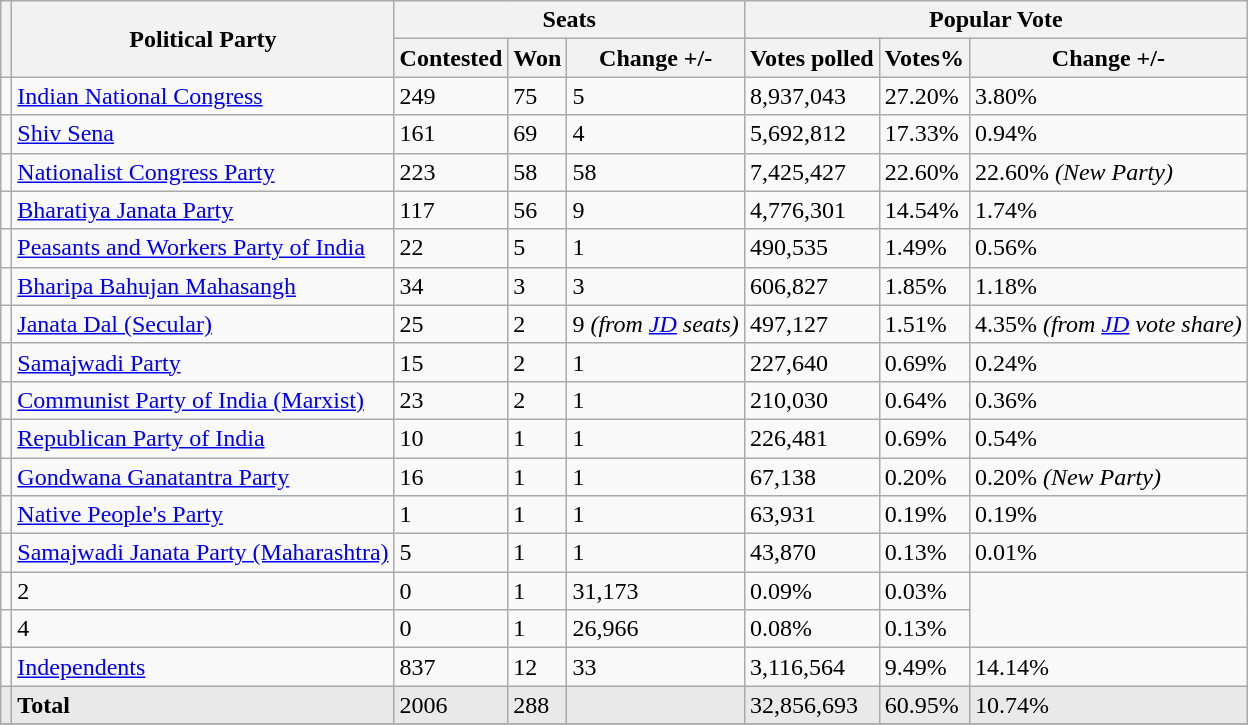<table class="wikitable sortable">
<tr>
<th rowspan="2" class="unsortable"></th>
<th rowspan="2">Political Party</th>
<th colspan="3">Seats</th>
<th colspan="3">Popular Vote</th>
</tr>
<tr>
<th>Contested</th>
<th>Won</th>
<th>Change +/-</th>
<th>Votes polled</th>
<th>Votes%</th>
<th>Change +/-</th>
</tr>
<tr>
<td></td>
<td><a href='#'>Indian National Congress</a></td>
<td>249</td>
<td>75</td>
<td> 5</td>
<td>8,937,043</td>
<td>27.20%</td>
<td> 3.80%</td>
</tr>
<tr>
<td></td>
<td><a href='#'>Shiv Sena</a></td>
<td>161</td>
<td>69</td>
<td> 4</td>
<td>5,692,812</td>
<td>17.33%</td>
<td> 0.94%</td>
</tr>
<tr>
<td></td>
<td><a href='#'>Nationalist Congress Party</a></td>
<td>223</td>
<td>58</td>
<td> 58</td>
<td>7,425,427</td>
<td>22.60%</td>
<td> 22.60% <em>(New Party)</em></td>
</tr>
<tr>
<td></td>
<td><a href='#'>Bharatiya Janata Party</a></td>
<td>117</td>
<td>56</td>
<td> 9</td>
<td>4,776,301</td>
<td>14.54%</td>
<td> 1.74%</td>
</tr>
<tr>
<td></td>
<td><a href='#'>Peasants and Workers Party of India</a></td>
<td>22</td>
<td>5</td>
<td> 1</td>
<td>490,535</td>
<td>1.49%</td>
<td> 0.56%</td>
</tr>
<tr>
<td></td>
<td><a href='#'>Bharipa Bahujan Mahasangh</a></td>
<td>34</td>
<td>3</td>
<td> 3</td>
<td>606,827</td>
<td>1.85%</td>
<td> 1.18%</td>
</tr>
<tr>
<td></td>
<td><a href='#'>Janata Dal (Secular)</a></td>
<td>25</td>
<td>2</td>
<td> 9 <em>(from <a href='#'>JD</a> seats)</em></td>
<td>497,127</td>
<td>1.51%</td>
<td> 4.35% <em>(from <a href='#'>JD</a> vote share)</em></td>
</tr>
<tr>
<td></td>
<td><a href='#'>Samajwadi Party</a></td>
<td>15</td>
<td>2</td>
<td> 1</td>
<td>227,640</td>
<td>0.69%</td>
<td> 0.24%</td>
</tr>
<tr>
<td></td>
<td><a href='#'>Communist Party of India (Marxist)</a></td>
<td>23</td>
<td>2</td>
<td> 1</td>
<td>210,030</td>
<td>0.64%</td>
<td> 0.36%</td>
</tr>
<tr>
<td></td>
<td><a href='#'>Republican Party of India</a></td>
<td>10</td>
<td>1</td>
<td> 1</td>
<td>226,481</td>
<td>0.69%</td>
<td> 0.54%</td>
</tr>
<tr>
<td></td>
<td><a href='#'>Gondwana Ganatantra Party</a></td>
<td>16</td>
<td>1</td>
<td> 1</td>
<td>67,138</td>
<td>0.20%</td>
<td> 0.20% <em>(New Party)</em></td>
</tr>
<tr>
<td></td>
<td><a href='#'>Native People's Party</a></td>
<td>1</td>
<td>1</td>
<td> 1</td>
<td>63,931</td>
<td>0.19%</td>
<td> 0.19%</td>
</tr>
<tr>
<td></td>
<td><a href='#'>Samajwadi Janata Party (Maharashtra)</a></td>
<td>5</td>
<td>1</td>
<td> 1</td>
<td>43,870</td>
<td>0.13%</td>
<td> 0.01%</td>
</tr>
<tr>
<td></td>
<td>2</td>
<td>0</td>
<td>1</td>
<td>31,173</td>
<td>0.09%</td>
<td>0.03%</td>
</tr>
<tr>
<td></td>
<td>4</td>
<td>0</td>
<td>1</td>
<td>26,966</td>
<td>0.08%</td>
<td>0.13%</td>
</tr>
<tr>
<td></td>
<td><a href='#'>Independents</a></td>
<td>837</td>
<td>12</td>
<td> 33</td>
<td>3,116,564</td>
<td>9.49%</td>
<td> 14.14%</td>
</tr>
<tr style="background-color:#E9E9E9">
<td></td>
<td align="left"><strong>Total</strong></td>
<td>2006</td>
<td>288</td>
<td></td>
<td>32,856,693</td>
<td>60.95%</td>
<td> 10.74%</td>
</tr>
<tr>
</tr>
</table>
